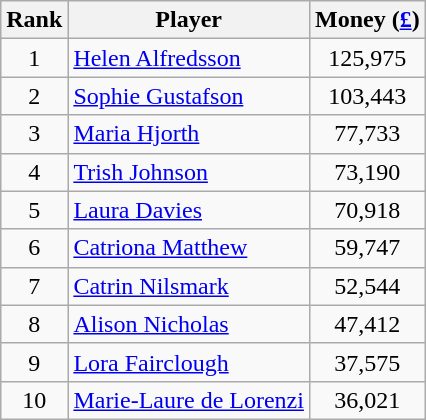<table class="wikitable">
<tr>
<th>Rank</th>
<th>Player</th>
<th>Money (<a href='#'>£</a>)</th>
</tr>
<tr>
<td align=center>1</td>
<td> <a href='#'>Helen Alfredsson</a></td>
<td align=center>125,975</td>
</tr>
<tr>
<td align=center>2</td>
<td> <a href='#'>Sophie Gustafson</a></td>
<td align=center>103,443</td>
</tr>
<tr>
<td align=center>3</td>
<td> <a href='#'>Maria Hjorth</a></td>
<td align=center>77,733</td>
</tr>
<tr>
<td align=center>4</td>
<td> <a href='#'>Trish Johnson</a></td>
<td align=center>73,190</td>
</tr>
<tr>
<td align=center>5</td>
<td> <a href='#'>Laura Davies</a></td>
<td align=center>70,918</td>
</tr>
<tr>
<td align=center>6</td>
<td> <a href='#'>Catriona Matthew</a></td>
<td align=center>59,747</td>
</tr>
<tr>
<td align=center>7</td>
<td> <a href='#'>Catrin Nilsmark</a></td>
<td align=center>52,544</td>
</tr>
<tr>
<td align=center>8</td>
<td> <a href='#'>Alison Nicholas</a></td>
<td align=center>47,412</td>
</tr>
<tr>
<td align=center>9</td>
<td> <a href='#'>Lora Fairclough</a></td>
<td align=center>37,575</td>
</tr>
<tr>
<td align=center>10</td>
<td> <a href='#'>Marie-Laure de Lorenzi</a></td>
<td align=center>36,021</td>
</tr>
</table>
